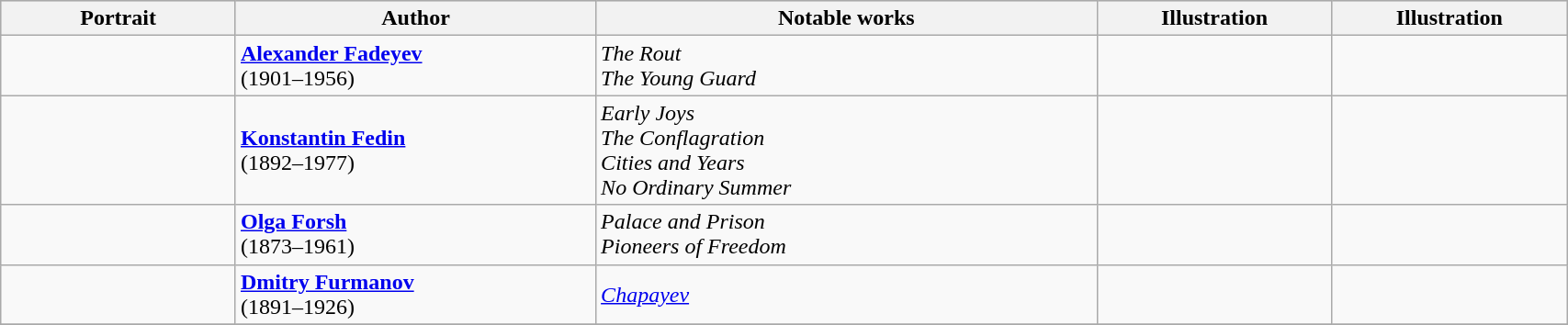<table class="wikitable" style="width:90%;">
<tr bgcolor="#cccccc">
<th width=15%>Portrait</th>
<th width=23%>Author</th>
<th width=32%>Notable works</th>
<th width=15%>Illustration</th>
<th width=15%>Illustration</th>
</tr>
<tr>
<td align=center></td>
<td><strong><a href='#'>Alexander Fadeyev</a></strong><br>(1901–1956)</td>
<td><em>The Rout</em><br><em>The Young Guard</em></td>
<td align=center></td>
<td align=center></td>
</tr>
<tr>
<td align=center></td>
<td><strong><a href='#'>Konstantin Fedin</a></strong><br>(1892–1977)</td>
<td><em>Early Joys</em><br><em>The Conflagration</em><br><em>Cities and Years</em><br><em>No Ordinary Summer</em></td>
<td align=center></td>
<td align=center></td>
</tr>
<tr>
<td align=center></td>
<td><strong><a href='#'>Olga Forsh</a></strong><br>(1873–1961)</td>
<td><em>Palace and Prison</em><br><em>Pioneers of Freedom</em></td>
<td align=center></td>
<td align=center></td>
</tr>
<tr>
<td align=center></td>
<td><strong><a href='#'>Dmitry Furmanov</a></strong><br>(1891–1926)</td>
<td><em><a href='#'>Chapayev</a></em></td>
<td align=center></td>
<td align=center></td>
</tr>
<tr>
</tr>
</table>
